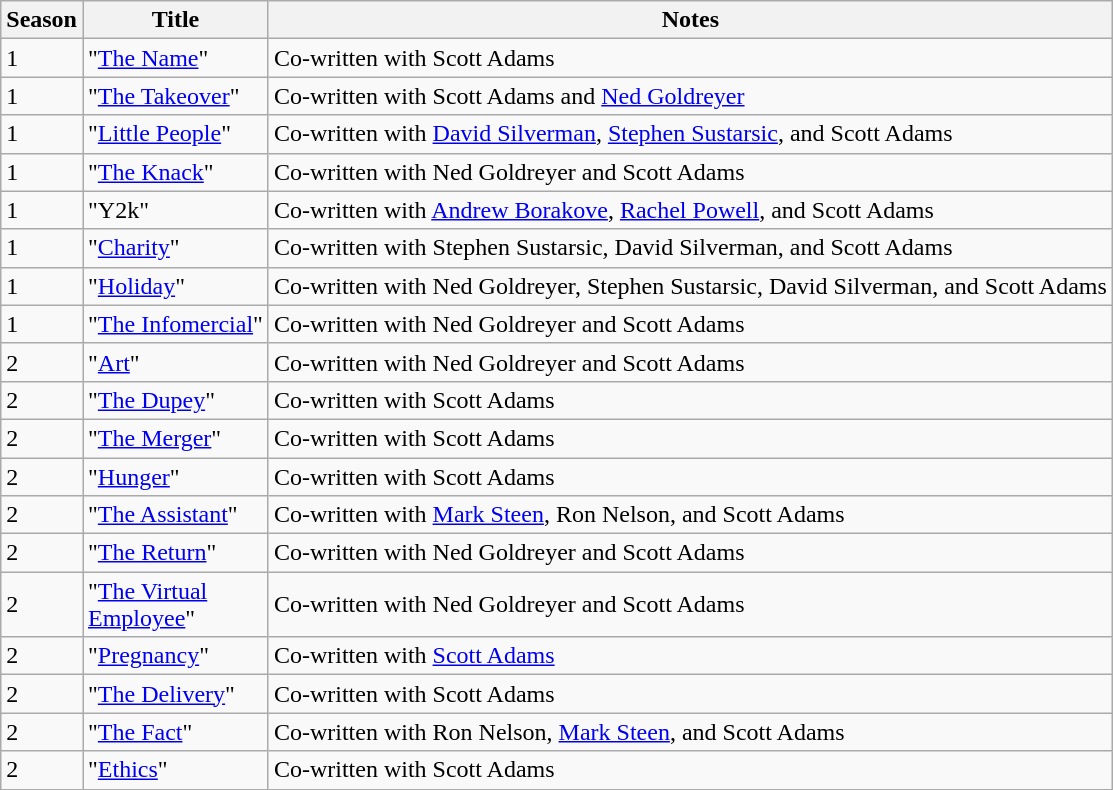<table class="wikitable">
<tr>
<th>Season</th>
<th>Title</th>
<th>Notes</th>
</tr>
<tr>
<td>1</td>
<td>"<a href='#'>The Name</a>"</td>
<td>Co-written with Scott Adams</td>
</tr>
<tr>
<td>1</td>
<td style=white-space:nowrap>"<a href='#'>The Takeover</a>"</td>
<td>Co-written with Scott Adams and <a href='#'>Ned Goldreyer</a></td>
</tr>
<tr>
<td>1</td>
<td>"<a href='#'>Little People</a>"</td>
<td>Co-written with <a href='#'>David Silverman</a>, <a href='#'>Stephen Sustarsic</a>, and Scott Adams</td>
</tr>
<tr>
<td>1</td>
<td>"<a href='#'>The Knack</a>"</td>
<td>Co-written with Ned Goldreyer and Scott Adams</td>
</tr>
<tr>
<td>1</td>
<td>"Y2k"</td>
<td>Co-written with <a href='#'>Andrew Borakove</a>, <a href='#'>Rachel Powell</a>, and Scott Adams</td>
</tr>
<tr>
<td>1</td>
<td>"<a href='#'>Charity</a>"</td>
<td>Co-written with Stephen Sustarsic, David Silverman, and Scott Adams</td>
</tr>
<tr>
<td>1</td>
<td>"<a href='#'>Holiday</a>"</td>
<td>Co-written with Ned Goldreyer, Stephen Sustarsic, David Silverman, and Scott Adams</td>
</tr>
<tr>
<td>1</td>
<td>"<a href='#'>The Infomercial</a>"</td>
<td>Co-written with Ned Goldreyer and Scott Adams</td>
</tr>
<tr>
<td>2</td>
<td>"<a href='#'>Art</a>"</td>
<td>Co-written with Ned Goldreyer and Scott Adams</td>
</tr>
<tr>
<td>2</td>
<td>"<a href='#'>The Dupey</a>"</td>
<td>Co-written with Scott Adams</td>
</tr>
<tr>
<td>2</td>
<td>"<a href='#'>The Merger</a>"</td>
<td>Co-written with Scott Adams</td>
</tr>
<tr>
<td>2</td>
<td>"<a href='#'>Hunger</a>"</td>
<td>Co-written with Scott Adams</td>
</tr>
<tr>
<td>2</td>
<td>"<a href='#'>The Assistant</a>"</td>
<td>Co-written with <a href='#'>Mark Steen</a>, Ron Nelson, and Scott Adams</td>
</tr>
<tr>
<td>2</td>
<td>"<a href='#'>The Return</a>"</td>
<td>Co-written with Ned Goldreyer and Scott Adams</td>
</tr>
<tr>
<td>2</td>
<td>"<a href='#'>The Virtual<br> Employee</a>"</td>
<td>Co-written with Ned Goldreyer and Scott Adams</td>
</tr>
<tr>
<td>2</td>
<td>"<a href='#'>Pregnancy</a>"</td>
<td>Co-written with <a href='#'>Scott Adams</a></td>
</tr>
<tr>
<td>2</td>
<td>"<a href='#'>The Delivery</a>"</td>
<td>Co-written with Scott Adams</td>
</tr>
<tr>
<td>2</td>
<td>"<a href='#'>The Fact</a>"</td>
<td>Co-written with Ron Nelson, <a href='#'>Mark Steen</a>, and Scott Adams</td>
</tr>
<tr>
<td>2</td>
<td>"<a href='#'>Ethics</a>"</td>
<td>Co-written with Scott Adams</td>
</tr>
</table>
